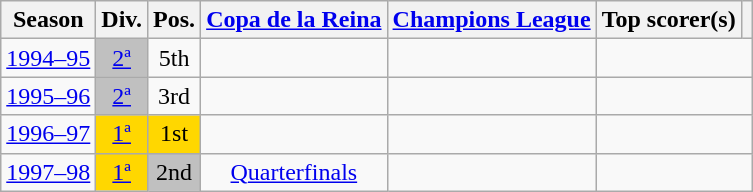<table class="wikitable" style="text-align:center">
<tr>
<th>Season</th>
<th>Div.</th>
<th>Pos.</th>
<th><a href='#'>Copa de la Reina</a></th>
<th><a href='#'>Champions League</a></th>
<th>Top scorer(s)</th>
<th></th>
</tr>
<tr>
<td><a href='#'>1994–95</a></td>
<td bgcolor=silver><a href='#'>2ª</a></td>
<td>5th</td>
<td></td>
<td></td>
<td colspan=2></td>
</tr>
<tr>
<td><a href='#'>1995–96</a></td>
<td bgcolor=silver><a href='#'>2ª</a></td>
<td>3rd</td>
<td></td>
<td></td>
<td colspan=2></td>
</tr>
<tr>
<td><a href='#'>1996–97</a></td>
<td bgcolor=gold><a href='#'>1ª</a></td>
<td bgcolor=gold>1st</td>
<td></td>
<td></td>
<td colspan=2></td>
</tr>
<tr>
<td><a href='#'>1997–98</a></td>
<td bgcolor=gold><a href='#'>1ª</a></td>
<td bgcolor=silver>2nd</td>
<td><a href='#'>Quarterfinals</a></td>
<td></td>
<td colspan=2></td>
</tr>
</table>
